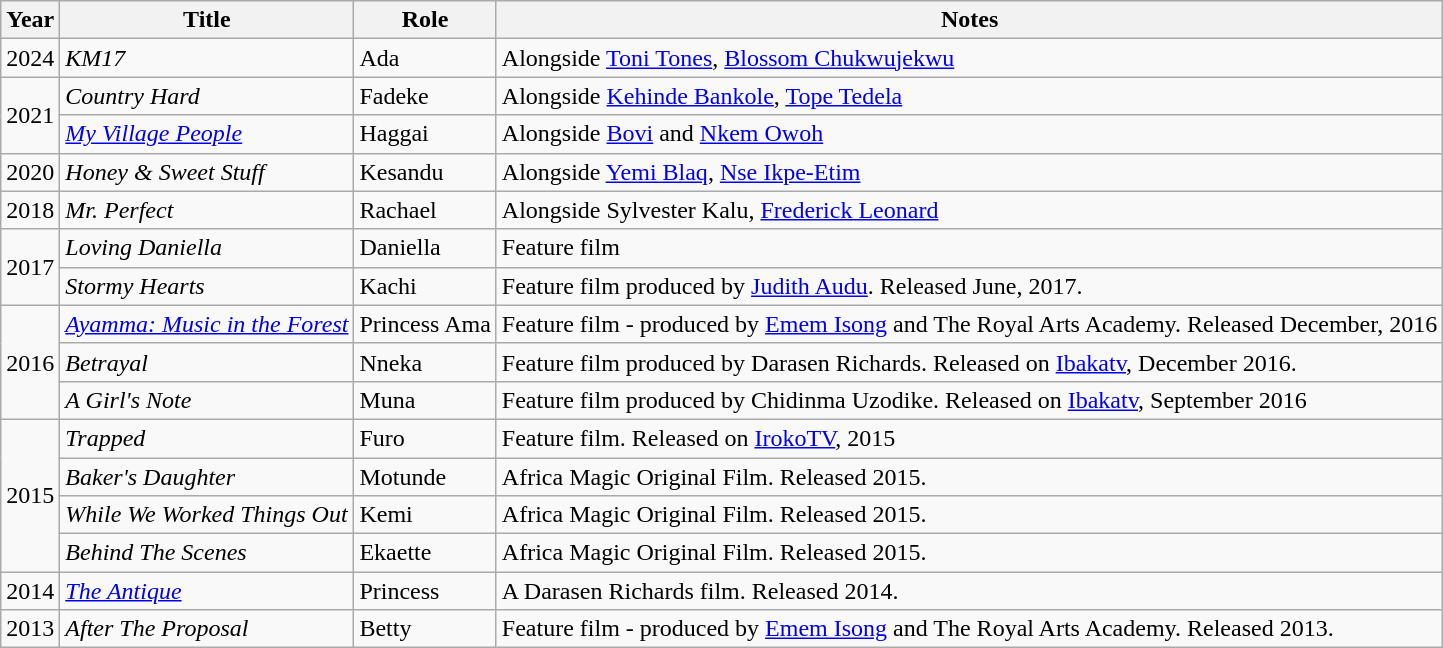<table class="wikitable">
<tr>
<th>Year</th>
<th>Title</th>
<th>Role</th>
<th>Notes</th>
</tr>
<tr>
<td>2024</td>
<td><em>KM17</em></td>
<td>Ada</td>
<td>Alongside <a href='#'>Toni Tones</a>, <a href='#'>Blossom Chukwujekwu</a></td>
</tr>
<tr>
<td rowspan="2">2021</td>
<td><em>Country Hard</em></td>
<td>Fadeke</td>
<td>Alongside <a href='#'>Kehinde Bankole</a>, <a href='#'>Tope Tedela</a></td>
</tr>
<tr>
<td><em><a href='#'>My Village People</a></em></td>
<td>Haggai</td>
<td>Alongside <a href='#'>Bovi</a> and <a href='#'>Nkem Owoh</a></td>
</tr>
<tr>
<td>2020</td>
<td><em>Honey & Sweet Stuff</em></td>
<td>Kesandu</td>
<td>Alongside <a href='#'>Yemi Blaq</a>, <a href='#'>Nse Ikpe-Etim</a></td>
</tr>
<tr>
<td>2018</td>
<td><em>Mr. Perfect</em></td>
<td>Rachael</td>
<td>Alongside Sylvester Kalu, <a href='#'>Frederick Leonard</a></td>
</tr>
<tr>
<td rowspan="2">2017</td>
<td><em>Loving Daniella</em></td>
<td>Daniella</td>
<td>Feature film</td>
</tr>
<tr>
<td><em>Stormy Hearts</em></td>
<td>Kachi</td>
<td>Feature film produced by <a href='#'>Judith Audu</a>. Released June, 2017.</td>
</tr>
<tr>
<td rowspan="3">2016</td>
<td><em><a href='#'>Ayamma: Music in the Forest</a></em></td>
<td>Princess Ama</td>
<td>Feature film - produced by <a href='#'>Emem Isong</a> and The Royal Arts Academy. Released December, 2016</td>
</tr>
<tr>
<td><em>Betrayal</em></td>
<td>Nneka</td>
<td>Feature film produced by Darasen Richards. Released on <a href='#'>Ibakatv</a>, December 2016.</td>
</tr>
<tr>
<td><em>A Girl's Note</em></td>
<td>Muna</td>
<td>Feature film produced by Chidinma Uzodike. Released on <a href='#'>Ibakatv</a>, September 2016</td>
</tr>
<tr>
<td rowspan="4">2015</td>
<td><em>Trapped</em></td>
<td>Furo</td>
<td>Feature film. Released on <a href='#'>IrokoTV</a>, 2015</td>
</tr>
<tr>
<td><em>Baker's Daughter</em></td>
<td>Motunde</td>
<td>Africa Magic Original Film. Released 2015.</td>
</tr>
<tr>
<td><em>While We Worked Things Out</em></td>
<td>Kemi</td>
<td>Africa Magic Original Film. Released 2015.</td>
</tr>
<tr>
<td><em>Behind The Scenes</em></td>
<td>Ekaette</td>
<td>Africa Magic Original Film. Released 2015.</td>
</tr>
<tr>
<td>2014</td>
<td><em><a href='#'>The Antique</a></em></td>
<td>Princess</td>
<td>A Darasen Richards film. Released 2014.</td>
</tr>
<tr>
<td>2013</td>
<td><em>After The Proposal</em></td>
<td>Betty</td>
<td>Feature film - produced by <a href='#'>Emem Isong</a> and The Royal Arts Academy. Released 2013.</td>
</tr>
</table>
